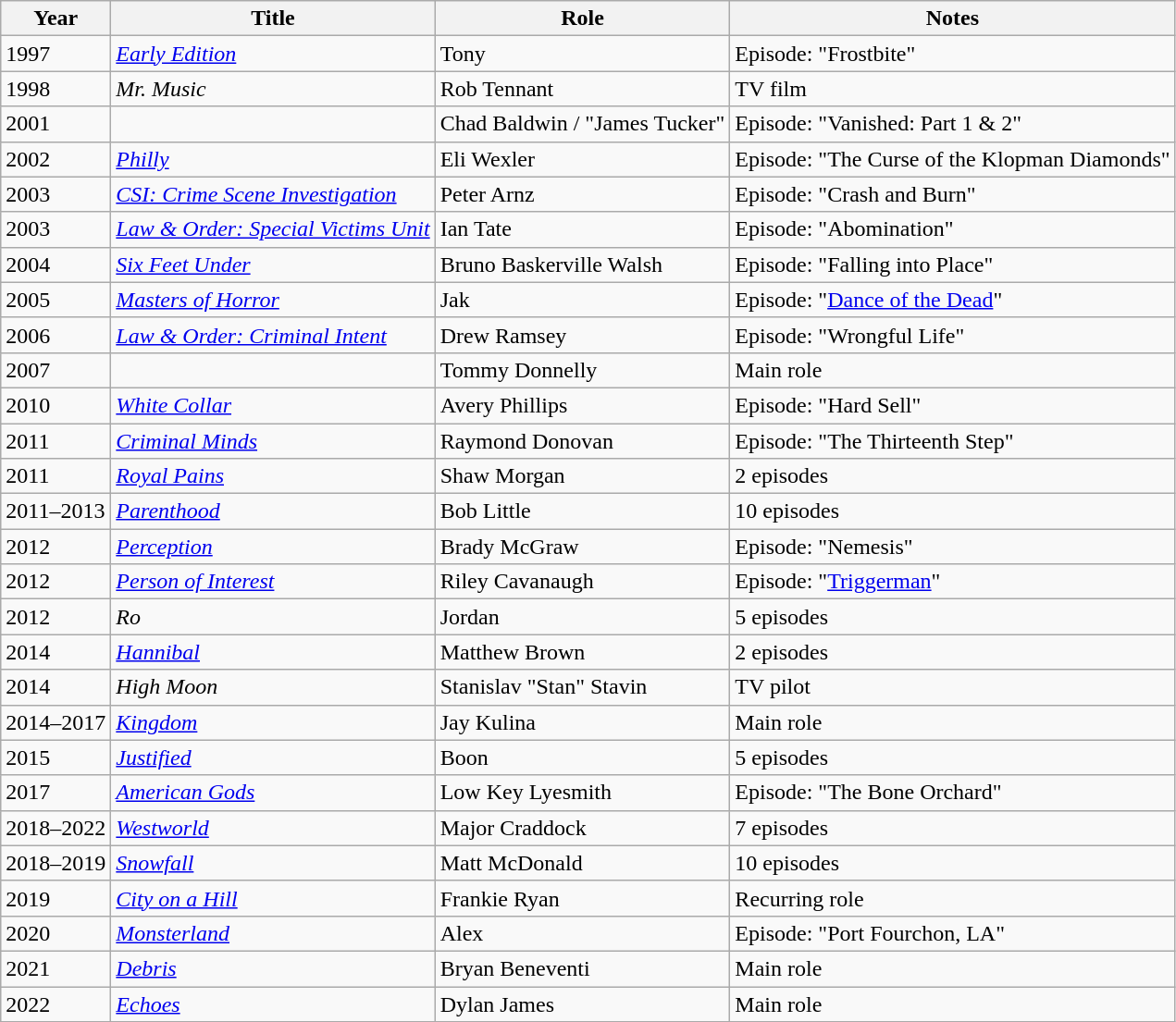<table class="wikitable sortable">
<tr>
<th>Year</th>
<th>Title</th>
<th>Role</th>
<th class="unsortable">Notes</th>
</tr>
<tr>
<td>1997</td>
<td><em><a href='#'>Early Edition</a></em></td>
<td>Tony</td>
<td>Episode: "Frostbite"</td>
</tr>
<tr>
<td>1998</td>
<td><em>Mr. Music</em></td>
<td>Rob Tennant</td>
<td>TV film</td>
</tr>
<tr>
<td>2001</td>
<td><em></em></td>
<td>Chad Baldwin / "James Tucker"</td>
<td>Episode: "Vanished: Part 1 & 2"</td>
</tr>
<tr>
<td>2002</td>
<td><em><a href='#'>Philly</a></em></td>
<td>Eli Wexler</td>
<td>Episode: "The Curse of the Klopman Diamonds"</td>
</tr>
<tr>
<td>2003</td>
<td><em><a href='#'>CSI: Crime Scene Investigation</a></em></td>
<td>Peter Arnz</td>
<td>Episode: "Crash and Burn"</td>
</tr>
<tr>
<td>2003</td>
<td><em><a href='#'>Law & Order: Special Victims Unit</a></em></td>
<td>Ian Tate</td>
<td>Episode: "Abomination"</td>
</tr>
<tr>
<td>2004</td>
<td><em><a href='#'>Six Feet Under</a></em></td>
<td>Bruno Baskerville Walsh</td>
<td>Episode: "Falling into Place"</td>
</tr>
<tr>
<td>2005</td>
<td><em><a href='#'>Masters of Horror</a></em></td>
<td>Jak</td>
<td>Episode: "<a href='#'>Dance of the Dead</a>"</td>
</tr>
<tr>
<td>2006</td>
<td><em><a href='#'>Law & Order: Criminal Intent</a></em></td>
<td>Drew Ramsey</td>
<td>Episode: "Wrongful Life"</td>
</tr>
<tr>
<td>2007</td>
<td><em></em></td>
<td>Tommy Donnelly</td>
<td>Main role</td>
</tr>
<tr>
<td>2010</td>
<td><em><a href='#'>White Collar</a></em></td>
<td>Avery Phillips</td>
<td>Episode: "Hard Sell"</td>
</tr>
<tr>
<td>2011</td>
<td><em><a href='#'>Criminal Minds</a></em></td>
<td>Raymond Donovan</td>
<td>Episode: "The Thirteenth Step"</td>
</tr>
<tr>
<td>2011</td>
<td><em><a href='#'>Royal Pains</a></em></td>
<td>Shaw Morgan</td>
<td>2 episodes</td>
</tr>
<tr>
<td>2011–2013</td>
<td><em><a href='#'>Parenthood</a></em></td>
<td>Bob Little</td>
<td>10 episodes</td>
</tr>
<tr>
<td>2012</td>
<td><em><a href='#'>Perception</a></em></td>
<td>Brady McGraw</td>
<td>Episode: "Nemesis"</td>
</tr>
<tr>
<td>2012</td>
<td><em><a href='#'>Person of Interest</a></em></td>
<td>Riley Cavanaugh</td>
<td>Episode: "<a href='#'>Triggerman</a>"</td>
</tr>
<tr>
<td>2012</td>
<td><em>Ro</em></td>
<td>Jordan</td>
<td>5 episodes</td>
</tr>
<tr>
<td>2014</td>
<td><em><a href='#'>Hannibal</a></em></td>
<td>Matthew Brown</td>
<td>2 episodes</td>
</tr>
<tr>
<td>2014</td>
<td><em>High Moon</em></td>
<td>Stanislav "Stan" Stavin</td>
<td>TV pilot</td>
</tr>
<tr>
<td>2014–2017</td>
<td><em><a href='#'>Kingdom</a></em></td>
<td>Jay Kulina</td>
<td>Main role</td>
</tr>
<tr>
<td>2015</td>
<td><em><a href='#'>Justified</a></em></td>
<td>Boon</td>
<td>5 episodes</td>
</tr>
<tr>
<td>2017</td>
<td><em><a href='#'>American Gods</a></em></td>
<td>Low Key Lyesmith</td>
<td>Episode: "The Bone Orchard"</td>
</tr>
<tr>
<td>2018–2022</td>
<td><em><a href='#'>Westworld</a></em></td>
<td>Major Craddock</td>
<td>7 episodes</td>
</tr>
<tr>
<td>2018–2019</td>
<td><em><a href='#'>Snowfall</a></em></td>
<td>Matt McDonald</td>
<td>10 episodes</td>
</tr>
<tr>
<td>2019</td>
<td><em><a href='#'>City on a Hill</a></em></td>
<td>Frankie Ryan</td>
<td>Recurring role</td>
</tr>
<tr>
<td>2020</td>
<td><em><a href='#'>Monsterland</a></em></td>
<td>Alex</td>
<td>Episode: "Port Fourchon, LA"</td>
</tr>
<tr>
<td>2021</td>
<td><em><a href='#'>Debris</a></em></td>
<td>Bryan Beneventi</td>
<td>Main role</td>
</tr>
<tr>
<td>2022</td>
<td><em><a href='#'>Echoes</a></em></td>
<td>Dylan James</td>
<td>Main role</td>
</tr>
</table>
